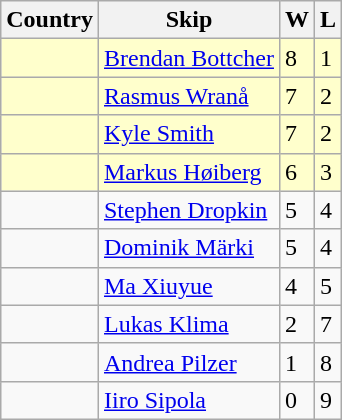<table class=wikitable>
<tr>
<th>Country</th>
<th>Skip</th>
<th>W</th>
<th>L</th>
</tr>
<tr bgcolor=#ffffcc>
<td></td>
<td><a href='#'>Brendan Bottcher</a></td>
<td>8</td>
<td>1</td>
</tr>
<tr bgcolor=#ffffcc>
<td></td>
<td><a href='#'>Rasmus Wranå</a></td>
<td>7</td>
<td>2</td>
</tr>
<tr bgcolor=#ffffcc>
<td></td>
<td><a href='#'>Kyle Smith</a></td>
<td>7</td>
<td>2</td>
</tr>
<tr bgcolor=#ffffcc>
<td></td>
<td><a href='#'>Markus Høiberg</a></td>
<td>6</td>
<td>3</td>
</tr>
<tr>
<td></td>
<td><a href='#'>Stephen Dropkin</a></td>
<td>5</td>
<td>4</td>
</tr>
<tr>
<td></td>
<td><a href='#'>Dominik Märki</a></td>
<td>5</td>
<td>4</td>
</tr>
<tr>
<td></td>
<td><a href='#'>Ma Xiuyue</a></td>
<td>4</td>
<td>5</td>
</tr>
<tr>
<td></td>
<td><a href='#'>Lukas Klima</a></td>
<td>2</td>
<td>7</td>
</tr>
<tr>
<td></td>
<td><a href='#'>Andrea Pilzer</a></td>
<td>1</td>
<td>8</td>
</tr>
<tr>
<td></td>
<td><a href='#'>Iiro Sipola</a></td>
<td>0</td>
<td>9</td>
</tr>
</table>
